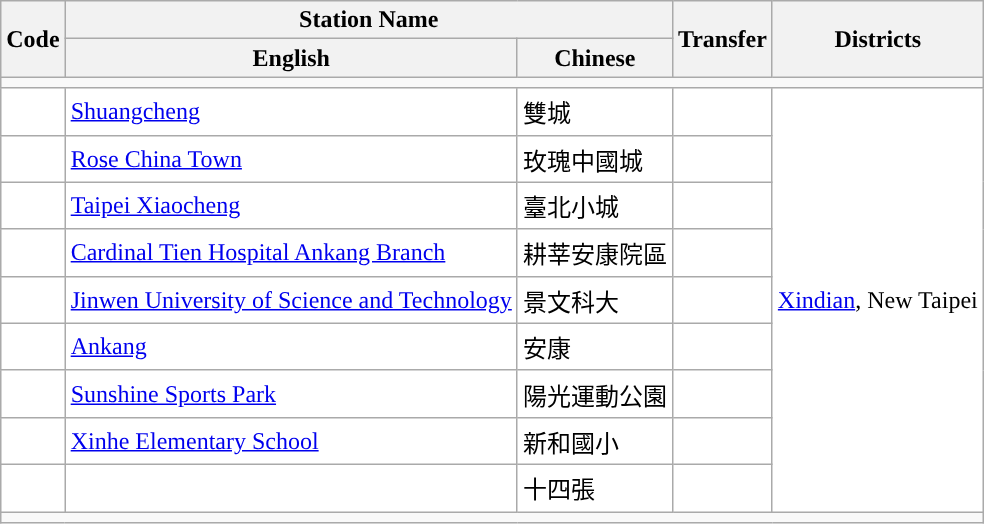<table class="wikitable">
<tr>
<th rowspan="2">Code</th>
<th colspan="2">Station Name</th>
<th rowspan="2">Transfer</th>
<th rowspan="2">Districts</th>
</tr>
<tr>
<th>English</th>
<th>Chinese</th>
</tr>
<tr>
<td colspan = "5"></td>
</tr>
<tr bgcolor = "white">
<td></td>
<td><a href='#'>Shuangcheng</a></td>
<td>雙城</td>
<td></td>
<td rowspan="9"><a href='#'>Xindian</a>, New Taipei</td>
</tr>
<tr bgcolor = "white">
<td></td>
<td><a href='#'>Rose China Town</a></td>
<td>玫瑰中國城</td>
<td></td>
</tr>
<tr bgcolor = "white">
<td></td>
<td><a href='#'>Taipei Xiaocheng</a></td>
<td>臺北小城</td>
<td></td>
</tr>
<tr bgcolor = "white">
<td></td>
<td><a href='#'>Cardinal Tien Hospital Ankang Branch</a></td>
<td>耕莘安康院區</td>
<td></td>
</tr>
<tr bgcolor = "white">
<td></td>
<td><a href='#'>Jinwen University of Science and Technology</a></td>
<td>景文科大</td>
<td></td>
</tr>
<tr bgcolor = "white">
<td></td>
<td><a href='#'>Ankang</a></td>
<td>安康</td>
<td></td>
</tr>
<tr bgcolor = "white">
<td></td>
<td><a href='#'>Sunshine Sports Park</a></td>
<td>陽光運動公園</td>
<td></td>
</tr>
<tr bgcolor = "white">
<td></td>
<td><a href='#'>Xinhe Elementary School</a></td>
<td>新和國小</td>
<td></td>
</tr>
<tr bgcolor = "white">
<td></td>
<td></td>
<td>十四張</td>
<td></td>
</tr>
<tr>
<td colspan = "5"></td>
</tr>
</table>
